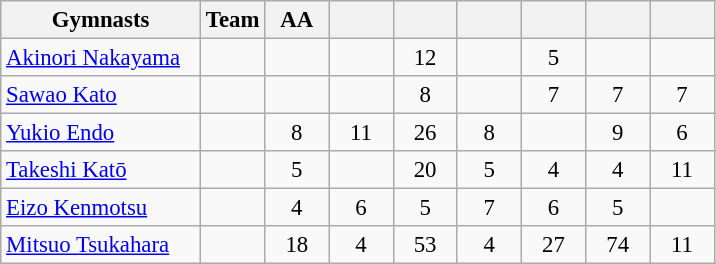<table class="wikitable sortable collapsible autocollapse plainrowheaders" style="text-align:center; font-size:95%;">
<tr>
<th width=28% class=unsortable>Gymnasts</th>
<th width=9% class=unsortable>Team</th>
<th width=9% class=unsortable>AA</th>
<th width=9% class=unsortable></th>
<th width=9% class=unsortable></th>
<th width=9% class=unsortable></th>
<th width=9% class=unsortable></th>
<th width=9% class=unsortable></th>
<th width=9% class=unsortable></th>
</tr>
<tr>
<td align=left><a href='#'>Akinori Nakayama</a></td>
<td></td>
<td></td>
<td></td>
<td>12</td>
<td></td>
<td>5</td>
<td></td>
<td></td>
</tr>
<tr>
<td align=left><a href='#'>Sawao Kato</a></td>
<td></td>
<td></td>
<td></td>
<td>8</td>
<td></td>
<td>7</td>
<td>7</td>
<td>7</td>
</tr>
<tr>
<td align=left><a href='#'>Yukio Endo</a></td>
<td></td>
<td>8</td>
<td>11</td>
<td>26</td>
<td>8</td>
<td></td>
<td>9</td>
<td>6</td>
</tr>
<tr>
<td align=left><a href='#'>Takeshi Katō</a></td>
<td></td>
<td>5</td>
<td></td>
<td>20</td>
<td>5</td>
<td>4</td>
<td>4</td>
<td>11</td>
</tr>
<tr>
<td align=left><a href='#'>Eizo Kenmotsu</a></td>
<td></td>
<td>4</td>
<td>6</td>
<td>5</td>
<td>7</td>
<td>6</td>
<td>5</td>
<td></td>
</tr>
<tr>
<td align=left><a href='#'>Mitsuo Tsukahara</a></td>
<td></td>
<td>18</td>
<td>4</td>
<td>53</td>
<td>4</td>
<td>27</td>
<td>74</td>
<td>11</td>
</tr>
</table>
